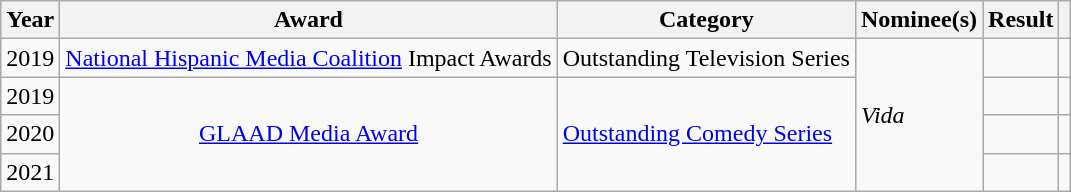<table class="wikitable sortable">
<tr>
<th scope="col">Year</th>
<th scope="col">Award</th>
<th scope="col">Category</th>
<th scope="col">Nominee(s)</th>
<th scope="col">Result</th>
<th scope="col" class="unsortable"></th>
</tr>
<tr>
<td>2019</td>
<td><a href='#'>National Hispanic Media Coalition</a> Impact Awards</td>
<td>Outstanding Television Series</td>
<td rowspan="4"><em>Vida</em></td>
<td></td>
<td></td>
</tr>
<tr>
<td align="center">2019</td>
<td rowspan="3" align="center"><a href='#'>GLAAD Media Award</a></td>
<td rowspan="3"><a href='#'>Outstanding Comedy Series</a></td>
<td></td>
<td align="center"></td>
</tr>
<tr>
<td align="center">2020</td>
<td></td>
<td align="center"></td>
</tr>
<tr>
<td align="center">2021</td>
<td></td>
<td align="center"></td>
</tr>
</table>
